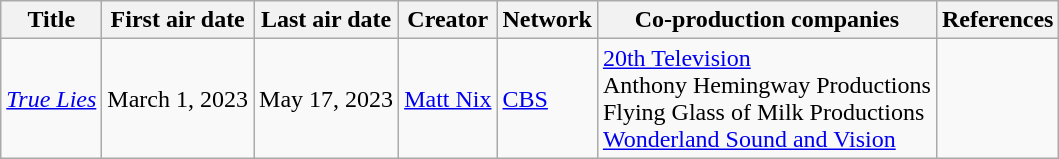<table class="wikitable sortable">
<tr>
<th>Title</th>
<th>First air date</th>
<th>Last air date</th>
<th>Creator</th>
<th>Network</th>
<th>Co-production companies</th>
<th>References</th>
</tr>
<tr>
<td><em><a href='#'>True Lies</a></em></td>
<td>March 1, 2023</td>
<td>May 17, 2023</td>
<td><a href='#'>Matt Nix</a></td>
<td><a href='#'>CBS</a></td>
<td><a href='#'>20th Television</a><br>Anthony Hemingway Productions<br>Flying Glass of Milk Productions<br><a href='#'>Wonderland Sound and Vision</a></td>
<td></td>
</tr>
</table>
